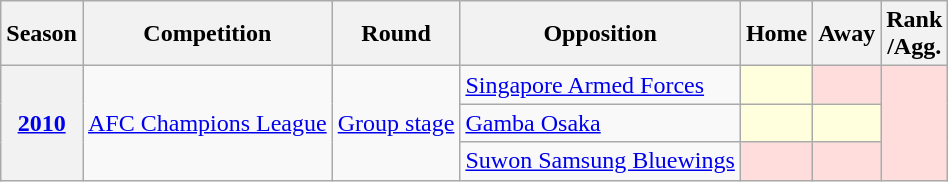<table class="wikitable plainrowheaders">
<tr>
<th scope="col">Season</th>
<th scope="col">Competition</th>
<th scope="col">Round</th>
<th scope="col">Opposition</th>
<th scope="col">Home</th>
<th scope="col">Away</th>
<th scope="col">Rank<br>/Agg.</th>
</tr>
<tr>
<th rowspan="3" scope="row" style="text-align:center"><a href='#'>2010</a></th>
<td rowspan="3"><a href='#'>AFC Champions League</a></td>
<td rowspan="3"><a href='#'>Group stage</a></td>
<td> <a href='#'>Singapore Armed Forces</a></td>
<td style="background:#ffd;"></td>
<td style="background:#fdd;"></td>
<td rowspan="3" style="background:#fdd;"></td>
</tr>
<tr>
<td> <a href='#'>Gamba Osaka</a></td>
<td style="background:#ffd;"></td>
<td style="background:#ffd;"></td>
</tr>
<tr>
<td> <a href='#'>Suwon Samsung Bluewings</a></td>
<td style="background:#fdd;"></td>
<td style="background:#fdd;"></td>
</tr>
</table>
